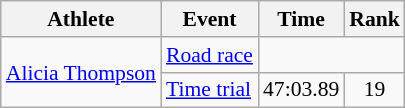<table class=wikitable style="font-size:90%;">
<tr>
<th>Athlete</th>
<th>Event</th>
<th>Time</th>
<th>Rank</th>
</tr>
<tr align=center>
<td align=left rowspan=2><a href='#'>Alicia Thompson</a></td>
<td align=left><a href='#'>Road race</a></td>
<td colspan=2></td>
</tr>
<tr align=center>
<td align=left><a href='#'>Time trial</a></td>
<td>47:03.89</td>
<td>19</td>
</tr>
</table>
